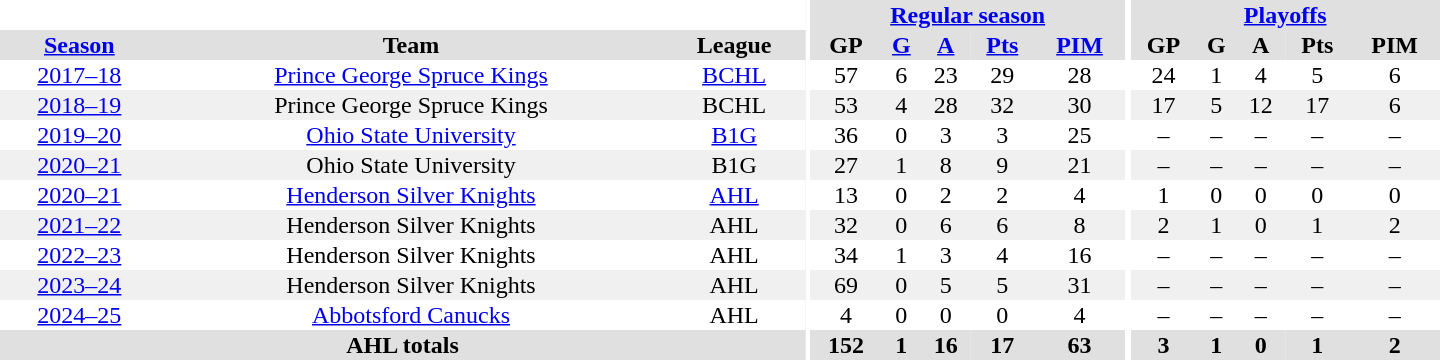<table border="0" cellpadding="1" cellspacing="0" style="text-align:center; width:60em">
<tr bgcolor="#e0e0e0">
<th colspan="3" bgcolor="#ffffff"></th>
<th rowspan="99" bgcolor="#ffffff"></th>
<th colspan="5"><a href='#'>Regular season</a></th>
<th rowspan="99" bgcolor="#ffffff"></th>
<th colspan="5"><a href='#'>Playoffs</a></th>
</tr>
<tr bgcolor="#e0e0e0">
<th><a href='#'>Season</a></th>
<th>Team</th>
<th>League</th>
<th>GP</th>
<th><a href='#'>G</a></th>
<th><a href='#'>A</a></th>
<th><a href='#'>Pts</a></th>
<th><a href='#'>PIM</a></th>
<th>GP</th>
<th>G</th>
<th>A</th>
<th>Pts</th>
<th>PIM</th>
</tr>
<tr ALIGN="center">
<td><a href='#'>2017–18</a></td>
<td><a href='#'>Prince George Spruce Kings</a></td>
<td><a href='#'>BCHL</a></td>
<td>57</td>
<td>6</td>
<td>23</td>
<td>29</td>
<td>28</td>
<td>24</td>
<td>1</td>
<td>4</td>
<td>5</td>
<td>6</td>
</tr>
<tr ALIGN="center" bgcolor="#f0f0f0">
<td><a href='#'>2018–19</a></td>
<td>Prince George Spruce Kings</td>
<td>BCHL</td>
<td>53</td>
<td>4</td>
<td>28</td>
<td>32</td>
<td>30</td>
<td>17</td>
<td>5</td>
<td>12</td>
<td>17</td>
<td>6</td>
</tr>
<tr ALIGN="center">
<td><a href='#'>2019–20</a></td>
<td><a href='#'>Ohio State University</a></td>
<td><a href='#'>B1G</a></td>
<td>36</td>
<td>0</td>
<td>3</td>
<td>3</td>
<td>25</td>
<td>–</td>
<td>–</td>
<td>–</td>
<td>–</td>
<td>–</td>
</tr>
<tr ALIGN="center" bgcolor="#f0f0f0">
<td><a href='#'>2020–21</a></td>
<td>Ohio State University</td>
<td>B1G</td>
<td>27</td>
<td>1</td>
<td>8</td>
<td>9</td>
<td>21</td>
<td>–</td>
<td>–</td>
<td>–</td>
<td>–</td>
<td>–</td>
</tr>
<tr ALIGN="center">
<td><a href='#'>2020–21</a></td>
<td><a href='#'>Henderson Silver Knights</a></td>
<td><a href='#'>AHL</a></td>
<td>13</td>
<td>0</td>
<td>2</td>
<td>2</td>
<td>4</td>
<td>1</td>
<td>0</td>
<td>0</td>
<td>0</td>
<td>0</td>
</tr>
<tr ALIGN="center" bgcolor="#f0f0f0">
<td><a href='#'>2021–22</a></td>
<td>Henderson Silver Knights</td>
<td>AHL</td>
<td>32</td>
<td>0</td>
<td>6</td>
<td>6</td>
<td>8</td>
<td>2</td>
<td>1</td>
<td>0</td>
<td>1</td>
<td>2</td>
</tr>
<tr ALIGN="center">
<td><a href='#'>2022–23</a></td>
<td>Henderson Silver Knights</td>
<td>AHL</td>
<td>34</td>
<td>1</td>
<td>3</td>
<td>4</td>
<td>16</td>
<td>–</td>
<td>–</td>
<td>–</td>
<td>–</td>
<td>–</td>
</tr>
<tr ALIGN="center" bgcolor="#f0f0f0">
<td><a href='#'>2023–24</a></td>
<td>Henderson Silver Knights</td>
<td>AHL</td>
<td>69</td>
<td>0</td>
<td>5</td>
<td>5</td>
<td>31</td>
<td>–</td>
<td>–</td>
<td>–</td>
<td>–</td>
<td>–</td>
</tr>
<tr ALIGN="center">
<td><a href='#'>2024–25</a></td>
<td><a href='#'>Abbotsford Canucks</a></td>
<td>AHL</td>
<td>4</td>
<td>0</td>
<td>0</td>
<td>0</td>
<td>4</td>
<td>–</td>
<td>–</td>
<td>–</td>
<td>–</td>
<td>–</td>
</tr>
<tr bgcolor="#e0e0e0">
<th colspan="3">AHL totals</th>
<th>152</th>
<th>1</th>
<th>16</th>
<th>17</th>
<th>63</th>
<th>3</th>
<th>1</th>
<th>0</th>
<th>1</th>
<th>2</th>
</tr>
</table>
